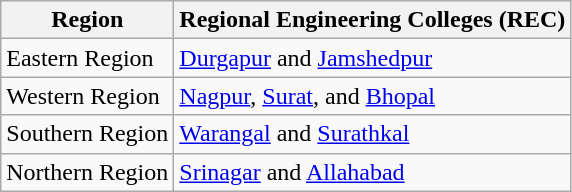<table class="wikitable">
<tr>
<th>Region</th>
<th>Regional Engineering Colleges (REC)</th>
</tr>
<tr>
<td>Eastern Region</td>
<td><a href='#'>Durgapur</a> and <a href='#'>Jamshedpur</a></td>
</tr>
<tr>
<td>Western Region</td>
<td><a href='#'>Nagpur</a>, <a href='#'>Surat</a>, and <a href='#'>Bhopal</a></td>
</tr>
<tr>
<td>Southern Region</td>
<td><a href='#'>Warangal</a> and <a href='#'>Surathkal</a></td>
</tr>
<tr>
<td>Northern Region</td>
<td><a href='#'>Srinagar</a> and <a href='#'>Allahabad</a></td>
</tr>
</table>
